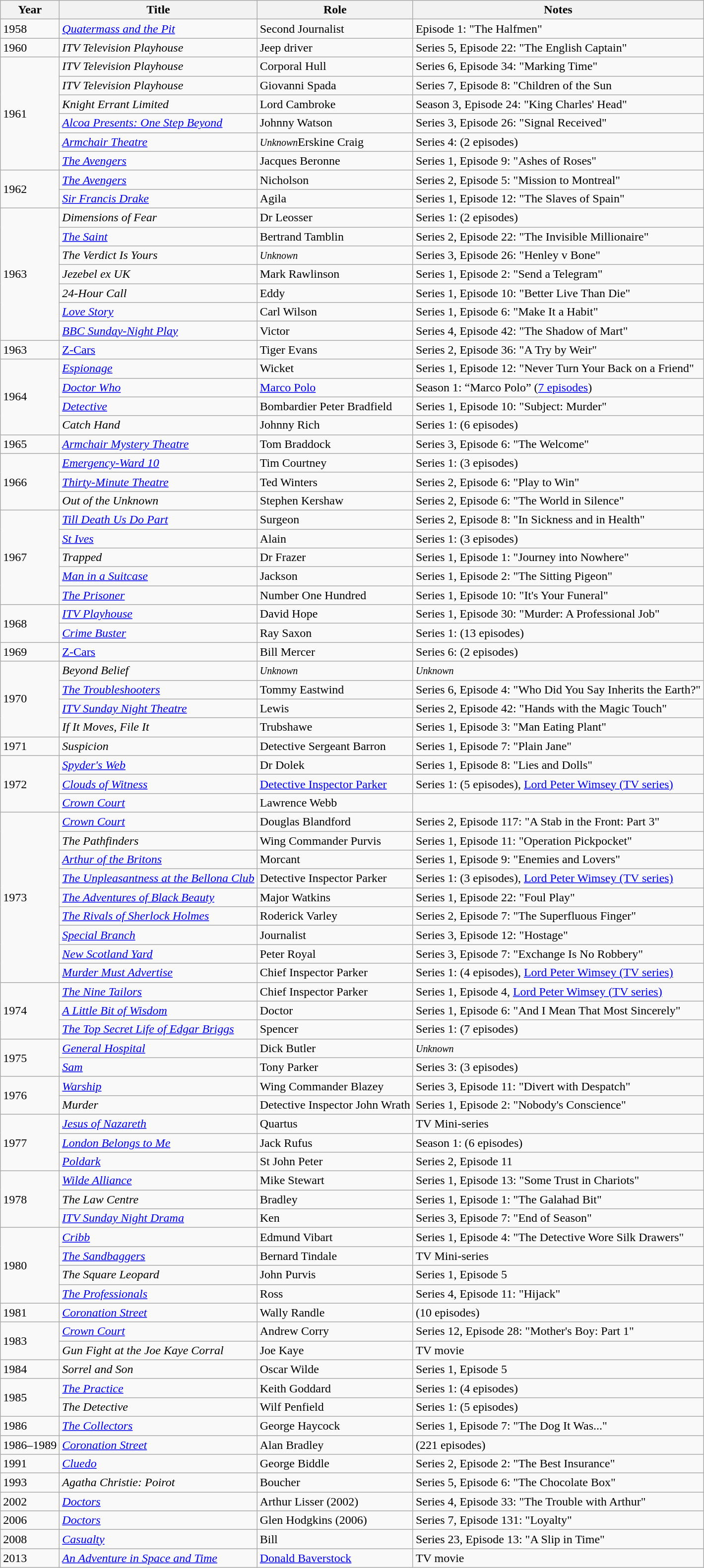<table class="wikitable sortable jquery-tablesorter">
<tr>
<th>Year</th>
<th>Title</th>
<th>Role</th>
<th>Notes</th>
</tr>
<tr>
<td>1958</td>
<td><em><a href='#'>Quatermass and the Pit</a></em></td>
<td>Second Journalist</td>
<td>Episode 1: "The Halfmen"</td>
</tr>
<tr>
<td>1960</td>
<td><em>ITV Television Playhouse</em></td>
<td>Jeep driver</td>
<td>Series 5, Episode 22: "The English Captain"</td>
</tr>
<tr>
<td rowspan="6">1961</td>
<td><em>ITV Television Playhouse</em></td>
<td>Corporal Hull</td>
<td>Series 6, Episode 34: "Marking Time"</td>
</tr>
<tr>
<td><em>ITV Television Playhouse</em></td>
<td>Giovanni Spada</td>
<td>Series 7, Episode 8: "Children of the Sun</td>
</tr>
<tr>
<td><em>Knight Errant Limited</em></td>
<td>Lord Cambroke</td>
<td>Season 3, Episode 24: "King Charles' Head"</td>
</tr>
<tr>
<td><em><a href='#'>Alcoa Presents: One Step Beyond</a></em></td>
<td>Johnny Watson</td>
<td>Series 3, Episode 26: "Signal Received"</td>
</tr>
<tr>
<td><em><a href='#'>Armchair Theatre</a></em></td>
<td><small><em>Unknown</em></small>Erskine Craig</td>
<td>Series 4: (2 episodes)</td>
</tr>
<tr>
<td><em><a href='#'>The Avengers</a></em></td>
<td>Jacques Beronne</td>
<td>Series 1, Episode 9: "Ashes of Roses"</td>
</tr>
<tr>
<td rowspan="2">1962</td>
<td><em><a href='#'>The Avengers</a></em></td>
<td>Nicholson</td>
<td>Series 2, Episode 5: "Mission to Montreal"</td>
</tr>
<tr>
<td><em><a href='#'>Sir Francis Drake</a></em></td>
<td>Agila</td>
<td>Series 1, Episode 12: "The Slaves of Spain"</td>
</tr>
<tr>
<td rowspan="7">1963</td>
<td><em>Dimensions of Fear</em></td>
<td>Dr Leosser</td>
<td>Series 1: (2 episodes)</td>
</tr>
<tr>
<td><em><a href='#'>The Saint</a></em></td>
<td>Bertrand Tamblin</td>
<td>Series 2, Episode 22: "The Invisible Millionaire"</td>
</tr>
<tr>
<td><em>The Verdict Is Yours</em></td>
<td><small><em>Unknown</em></small></td>
<td>Series 3, Episode 26: "Henley v Bone"</td>
</tr>
<tr>
<td><em>Jezebel ex UK</em></td>
<td>Mark Rawlinson</td>
<td>Series 1, Episode 2: "Send a Telegram"</td>
</tr>
<tr>
<td><em>24-Hour Call</em></td>
<td>Eddy</td>
<td>Series 1, Episode 10: "Better Live Than Die"</td>
</tr>
<tr>
<td><em><a href='#'>Love Story</a></em></td>
<td>Carl Wilson</td>
<td>Series 1, Episode 6: "Make It a Habit"</td>
</tr>
<tr>
<td><em><a href='#'>BBC Sunday-Night Play</a></em></td>
<td>Victor</td>
<td>Series 4, Episode 42: "The Shadow of Mart"</td>
</tr>
<tr>
<td>1963</td>
<td><a href='#'>Z-Cars</a></td>
<td>Tiger Evans</td>
<td>Series 2, Episode 36: "A Try by Weir"</td>
</tr>
<tr>
<td rowspan="4">1964</td>
<td><em><a href='#'>Espionage</a></em></td>
<td>Wicket</td>
<td>Series 1, Episode 12: "Never Turn Your Back on a Friend"</td>
</tr>
<tr>
<td><em><a href='#'>Doctor Who</a></em></td>
<td><a href='#'>Marco Polo</a></td>
<td>Season 1: “Marco Polo” (<a href='#'>7 episodes</a>)</td>
</tr>
<tr>
<td><em><a href='#'>Detective</a></em></td>
<td>Bombardier Peter Bradfield</td>
<td>Series 1, Episode 10: "Subject: Murder"</td>
</tr>
<tr>
<td><em>Catch Hand</em></td>
<td>Johnny Rich</td>
<td>Series 1: (6 episodes)</td>
</tr>
<tr>
<td>1965</td>
<td><em><a href='#'>Armchair Mystery Theatre</a></em></td>
<td>Tom Braddock</td>
<td>Series 3, Episode 6: "The Welcome"</td>
</tr>
<tr>
<td rowspan="3">1966</td>
<td><em><a href='#'>Emergency-Ward 10</a></em></td>
<td>Tim Courtney</td>
<td>Series 1: (3 episodes)</td>
</tr>
<tr>
<td><em><a href='#'>Thirty-Minute Theatre</a></em></td>
<td>Ted Winters</td>
<td>Series 2, Episode 6: "Play to Win"</td>
</tr>
<tr>
<td><em>Out of the Unknown</em></td>
<td>Stephen Kershaw</td>
<td>Series 2, Episode 6: "The World in Silence"</td>
</tr>
<tr>
<td rowspan="5">1967</td>
<td><em><a href='#'>Till Death Us Do Part</a></em></td>
<td>Surgeon</td>
<td>Series 2, Episode 8: "In Sickness and in Health"</td>
</tr>
<tr>
<td><em><a href='#'>St Ives</a></em></td>
<td>Alain</td>
<td>Series 1: (3 episodes)</td>
</tr>
<tr>
<td><em>Trapped</em></td>
<td>Dr Frazer</td>
<td>Series 1, Episode 1: "Journey into Nowhere"</td>
</tr>
<tr>
<td><em><a href='#'>Man in a Suitcase</a></em></td>
<td>Jackson</td>
<td>Series 1, Episode 2: "The Sitting Pigeon"</td>
</tr>
<tr>
<td><em><a href='#'>The Prisoner</a></em></td>
<td>Number One Hundred</td>
<td>Series 1, Episode 10: "It's Your Funeral"</td>
</tr>
<tr>
<td rowspan="2">1968</td>
<td><em><a href='#'>ITV Playhouse</a></em></td>
<td>David Hope</td>
<td>Series 1, Episode 30: "Murder: A Professional Job"</td>
</tr>
<tr>
<td><em><a href='#'>Crime Buster</a></em></td>
<td>Ray Saxon</td>
<td>Series 1: (13 episodes)</td>
</tr>
<tr>
<td>1969</td>
<td><a href='#'>Z-Cars</a></td>
<td>Bill Mercer</td>
<td>Series 6: (2 episodes)</td>
</tr>
<tr>
<td rowspan="4">1970</td>
<td><em>Beyond Belief</em></td>
<td><small><em>Unknown</em></small></td>
<td><small><em>Unknown</em></small></td>
</tr>
<tr>
<td><em><a href='#'>The Troubleshooters</a></em></td>
<td>Tommy Eastwind</td>
<td>Series 6, Episode 4: "Who Did You Say Inherits the Earth?"</td>
</tr>
<tr>
<td><em><a href='#'>ITV Sunday Night Theatre</a></em></td>
<td>Lewis</td>
<td>Series 2, Episode 42: "Hands with the Magic Touch"</td>
</tr>
<tr>
<td><em>If It Moves, File It</em></td>
<td>Trubshawe</td>
<td>Series 1, Episode 3: "Man Eating Plant"</td>
</tr>
<tr>
<td>1971</td>
<td><em>Suspicion</em></td>
<td>Detective Sergeant Barron</td>
<td>Series 1, Episode 7: "Plain Jane"</td>
</tr>
<tr>
<td rowspan="3">1972</td>
<td><em><a href='#'>Spyder's Web</a></em></td>
<td>Dr Dolek</td>
<td>Series 1, Episode 8: "Lies and Dolls"</td>
</tr>
<tr>
<td><em><a href='#'>Clouds of Witness</a></em></td>
<td><a href='#'>Detective Inspector Parker</a></td>
<td>Series 1: (5 episodes), <a href='#'>Lord Peter Wimsey (TV series)</a></td>
</tr>
<tr>
<td><em><a href='#'>Crown Court</a></em></td>
<td>Lawrence Webb</td>
</tr>
<tr>
<td rowspan="9">1973</td>
<td><em><a href='#'>Crown Court</a></em></td>
<td>Douglas Blandford</td>
<td>Series 2, Episode 117: "A Stab in the Front: Part 3"</td>
</tr>
<tr>
<td><em>The Pathfinders</em></td>
<td>Wing Commander Purvis</td>
<td>Series 1, Episode 11: "Operation Pickpocket"</td>
</tr>
<tr>
<td><em><a href='#'>Arthur of the Britons</a></em></td>
<td>Morcant</td>
<td>Series 1, Episode 9: "Enemies and Lovers"</td>
</tr>
<tr>
<td><em><a href='#'>The Unpleasantness at the Bellona Club</a></em></td>
<td>Detective Inspector Parker</td>
<td>Series 1: (3 episodes), <a href='#'>Lord Peter Wimsey (TV series)</a></td>
</tr>
<tr>
<td><em><a href='#'>The Adventures of Black Beauty</a></em></td>
<td>Major Watkins</td>
<td>Series 1, Episode 22: "Foul Play"</td>
</tr>
<tr>
<td><em><a href='#'>The Rivals of Sherlock Holmes</a></em></td>
<td>Roderick Varley</td>
<td>Series 2, Episode 7: "The Superfluous Finger"</td>
</tr>
<tr>
<td><em><a href='#'>Special Branch</a></em></td>
<td>Journalist</td>
<td>Series 3, Episode 12: "Hostage"</td>
</tr>
<tr>
<td><em><a href='#'>New Scotland Yard</a></em></td>
<td>Peter Royal</td>
<td>Series 3, Episode 7: "Exchange Is No Robbery"</td>
</tr>
<tr>
<td><em><a href='#'>Murder Must Advertise</a></em></td>
<td>Chief Inspector Parker</td>
<td>Series 1: (4 episodes), <a href='#'>Lord Peter Wimsey (TV series)</a></td>
</tr>
<tr>
<td rowspan="3">1974</td>
<td><em><a href='#'>The Nine Tailors</a></em></td>
<td>Chief Inspector Parker</td>
<td>Series 1, Episode 4, <a href='#'>Lord Peter Wimsey (TV series)</a></td>
</tr>
<tr>
<td><em><a href='#'>A Little Bit of Wisdom</a></em></td>
<td>Doctor</td>
<td>Series 1, Episode 6: "And I Mean That Most Sincerely"</td>
</tr>
<tr>
<td><em><a href='#'>The Top Secret Life of Edgar Briggs</a></em></td>
<td>Spencer</td>
<td>Series 1: (7 episodes)</td>
</tr>
<tr>
<td rowspan="2">1975</td>
<td><em><a href='#'>General Hospital</a></em></td>
<td>Dick Butler</td>
<td><small><em>Unknown</em></small></td>
</tr>
<tr>
<td><em><a href='#'>Sam</a></em></td>
<td>Tony Parker</td>
<td>Series 3: (3 episodes)</td>
</tr>
<tr>
<td rowspan="2">1976</td>
<td><em><a href='#'>Warship</a></em></td>
<td>Wing Commander Blazey</td>
<td>Series 3, Episode 11: "Divert with Despatch"</td>
</tr>
<tr>
<td><em>Murder</em></td>
<td>Detective Inspector John Wrath</td>
<td>Series 1, Episode 2: "Nobody's Conscience"</td>
</tr>
<tr>
<td rowspan="3">1977</td>
<td><em><a href='#'>Jesus of Nazareth</a></em></td>
<td>Quartus</td>
<td>TV Mini-series</td>
</tr>
<tr>
<td><em><a href='#'>London Belongs to Me</a></em></td>
<td>Jack Rufus</td>
<td>Season 1: (6 episodes)</td>
</tr>
<tr>
<td><em><a href='#'>Poldark</a></em></td>
<td>St John Peter</td>
<td>Series 2, Episode 11</td>
</tr>
<tr>
<td rowspan="3">1978</td>
<td><em><a href='#'>Wilde Alliance</a></em></td>
<td>Mike Stewart</td>
<td>Series 1, Episode 13: "Some Trust in Chariots"</td>
</tr>
<tr>
<td><em>The Law Centre</em></td>
<td>Bradley</td>
<td>Series 1, Episode 1: "The Galahad Bit"</td>
</tr>
<tr>
<td><em><a href='#'>ITV Sunday Night Drama</a></em></td>
<td>Ken</td>
<td>Series 3, Episode 7: "End of Season"</td>
</tr>
<tr>
<td rowspan="4">1980</td>
<td><em><a href='#'>Cribb</a></em></td>
<td>Edmund Vibart</td>
<td>Series 1, Episode 4: "The Detective Wore Silk Drawers"</td>
</tr>
<tr>
<td><em><a href='#'>The Sandbaggers</a></em></td>
<td>Bernard Tindale</td>
<td>TV Mini-series</td>
</tr>
<tr>
<td><em>The Square Leopard</em></td>
<td>John Purvis</td>
<td>Series 1, Episode 5</td>
</tr>
<tr>
<td><em><a href='#'>The Professionals</a></em></td>
<td>Ross</td>
<td>Series 4, Episode 11: "Hijack"</td>
</tr>
<tr>
<td>1981</td>
<td><em><a href='#'>Coronation Street</a></em></td>
<td>Wally Randle</td>
<td>(10 episodes)</td>
</tr>
<tr>
<td rowspan="2">1983</td>
<td><em><a href='#'>Crown Court</a></em></td>
<td>Andrew Corry</td>
<td>Series 12, Episode 28: "Mother's Boy: Part 1"</td>
</tr>
<tr>
<td><em>Gun Fight at the Joe Kaye Corral</em></td>
<td>Joe Kaye</td>
<td>TV movie</td>
</tr>
<tr>
<td>1984</td>
<td><em>Sorrel and Son</em></td>
<td>Oscar Wilde</td>
<td>Series 1, Episode 5</td>
</tr>
<tr>
<td rowspan="2">1985</td>
<td><em><a href='#'>The Practice</a></em></td>
<td>Keith Goddard</td>
<td>Series 1: (4 episodes)</td>
</tr>
<tr>
<td><em>The Detective</em></td>
<td>Wilf Penfield</td>
<td>Series 1: (5 episodes)</td>
</tr>
<tr>
<td>1986</td>
<td><em><a href='#'>The Collectors</a></em></td>
<td>George Haycock</td>
<td>Series 1, Episode 7: "The Dog It Was..."</td>
</tr>
<tr>
<td>1986–1989</td>
<td><em><a href='#'>Coronation Street</a></em></td>
<td>Alan Bradley</td>
<td>(221 episodes)</td>
</tr>
<tr>
<td>1991</td>
<td><em><a href='#'>Cluedo</a></em></td>
<td>George Biddle</td>
<td>Series 2, Episode 2: "The Best Insurance"</td>
</tr>
<tr>
<td>1993</td>
<td><em>Agatha Christie: Poirot</em></td>
<td>Boucher</td>
<td>Series 5, Episode 6: "The Chocolate Box"</td>
</tr>
<tr>
<td>2002</td>
<td><em><a href='#'>Doctors</a></em></td>
<td>Arthur Lisser (2002)</td>
<td>Series 4, Episode 33: "The Trouble with Arthur"</td>
</tr>
<tr>
<td>2006</td>
<td><em><a href='#'>Doctors</a></em></td>
<td>Glen Hodgkins (2006)</td>
<td>Series 7, Episode 131: "Loyalty"</td>
</tr>
<tr>
<td>2008</td>
<td><em><a href='#'>Casualty</a></em></td>
<td>Bill</td>
<td>Series 23, Episode 13: "A Slip in Time"</td>
</tr>
<tr>
<td>2013</td>
<td><em><a href='#'>An Adventure in Space and Time</a></em></td>
<td><a href='#'>Donald Baverstock</a></td>
<td>TV movie</td>
</tr>
</table>
